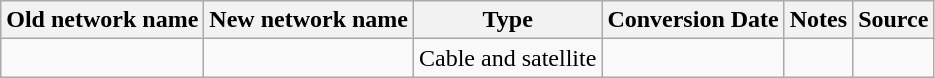<table class="wikitable">
<tr>
<th>Old network name</th>
<th>New network name</th>
<th>Type</th>
<th>Conversion Date</th>
<th>Notes</th>
<th>Source</th>
</tr>
<tr>
<td><a href='#'></a></td>
<td></td>
<td>Cable and satellite</td>
<td></td>
<td></td>
<td></td>
</tr>
</table>
